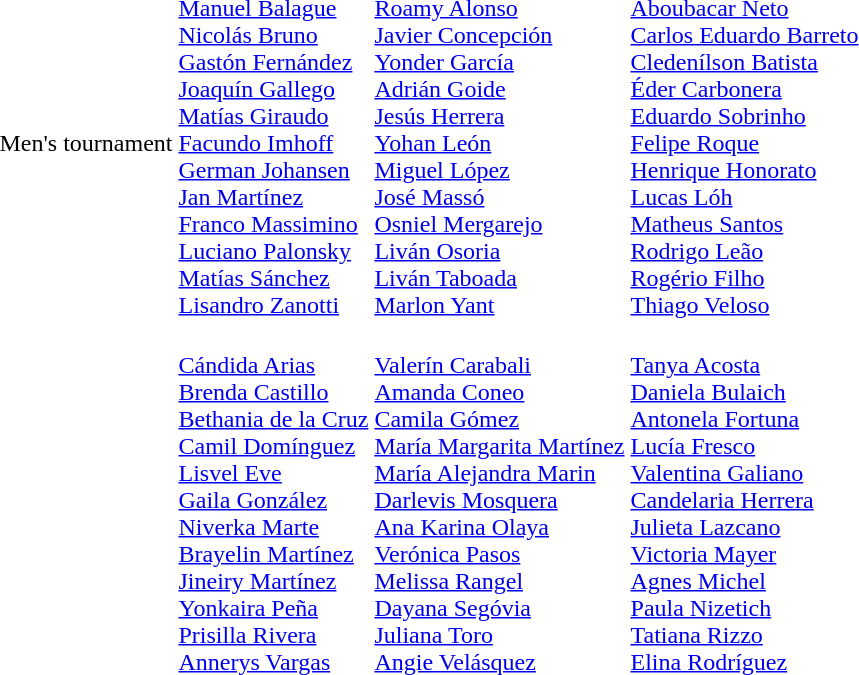<table>
<tr>
<td>Men's tournament<br></td>
<td><br><a href='#'>Manuel Balague</a><br><a href='#'>Nicolás Bruno</a><br><a href='#'>Gastón Fernández</a><br><a href='#'>Joaquín Gallego</a><br><a href='#'>Matías Giraudo</a><br><a href='#'>Facundo Imhoff</a><br><a href='#'>German Johansen</a><br><a href='#'>Jan Martínez</a><br><a href='#'>Franco Massimino</a><br><a href='#'>Luciano Palonsky</a><br><a href='#'>Matías Sánchez</a><br><a href='#'>Lisandro Zanotti</a></td>
<td><br><a href='#'>Roamy Alonso</a><br><a href='#'>Javier Concepción</a><br><a href='#'>Yonder García</a><br><a href='#'>Adrián Goide</a><br><a href='#'>Jesús Herrera</a><br><a href='#'>Yohan León</a><br><a href='#'>Miguel López</a><br><a href='#'>José Massó</a><br><a href='#'>Osniel Mergarejo</a><br><a href='#'>Liván Osoria</a><br><a href='#'>Liván Taboada</a><br><a href='#'>Marlon Yant</a></td>
<td><br><a href='#'>Aboubacar Neto</a><br><a href='#'>Carlos Eduardo Barreto</a><br><a href='#'>Cledenílson Batista</a><br><a href='#'>Éder Carbonera</a><br><a href='#'>Eduardo Sobrinho</a><br><a href='#'>Felipe Roque</a><br><a href='#'>Henrique Honorato</a><br><a href='#'>Lucas Lóh</a><br><a href='#'>Matheus Santos</a><br><a href='#'>Rodrigo Leão</a><br><a href='#'>Rogério Filho</a><br><a href='#'>Thiago Veloso</a></td>
</tr>
<tr>
<td><br></td>
<td><br><a href='#'>Cándida Arias</a><br><a href='#'>Brenda Castillo</a><br><a href='#'>Bethania de la Cruz</a><br><a href='#'>Camil Domínguez</a><br><a href='#'>Lisvel Eve</a><br><a href='#'>Gaila González</a><br><a href='#'>Niverka Marte</a><br><a href='#'>Brayelin Martínez</a><br><a href='#'>Jineiry Martínez</a><br><a href='#'>Yonkaira Peña</a><br><a href='#'>Prisilla Rivera</a><br><a href='#'>Annerys Vargas</a></td>
<td><br><a href='#'>Valerín Carabali</a><br><a href='#'>Amanda Coneo</a><br><a href='#'>Camila Gómez</a><br><a href='#'>María Margarita Martínez</a><br><a href='#'>María Alejandra Marin</a><br><a href='#'>Darlevis Mosquera</a><br><a href='#'>Ana Karina Olaya</a><br><a href='#'>Verónica Pasos</a><br><a href='#'>Melissa Rangel</a><br><a href='#'>Dayana Segóvia</a><br><a href='#'>Juliana Toro</a><br><a href='#'>Angie Velásquez</a></td>
<td><br><a href='#'>Tanya Acosta</a><br><a href='#'>Daniela Bulaich</a><br><a href='#'>Antonela Fortuna</a><br><a href='#'>Lucía Fresco</a><br><a href='#'>Valentina Galiano</a><br><a href='#'>Candelaria Herrera</a><br><a href='#'>Julieta Lazcano</a><br><a href='#'>Victoria Mayer</a><br><a href='#'>Agnes Michel</a><br><a href='#'>Paula Nizetich</a><br><a href='#'>Tatiana Rizzo</a><br><a href='#'>Elina Rodríguez</a></td>
</tr>
</table>
